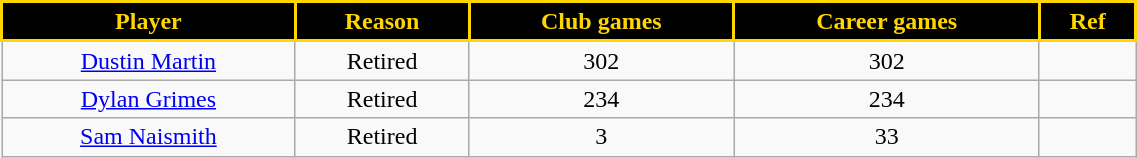<table class="wikitable" style="text-align:center; font-size:100%; width:60%;">
<tr>
<th style="background:black; border: solid gold 2px; color:gold;">Player</th>
<th style="background:black; border: solid gold 2px; color:gold;">Reason</th>
<th style="background:black; border: solid gold 2px; color:gold;">Club games</th>
<th style="background:black; border: solid gold 2px; color:gold;">Career games</th>
<th style="background:black; border: solid gold 2px; color:gold;">Ref</th>
</tr>
<tr>
<td><a href='#'>Dustin Martin</a></td>
<td>Retired</td>
<td>302</td>
<td>302</td>
<td></td>
</tr>
<tr>
<td><a href='#'>Dylan Grimes</a></td>
<td>Retired</td>
<td>234</td>
<td>234</td>
<td></td>
</tr>
<tr>
<td><a href='#'>Sam Naismith</a></td>
<td>Retired</td>
<td>3</td>
<td>33</td>
<td></td>
</tr>
</table>
